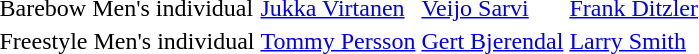<table>
<tr>
<td>Barebow Men's individual<br></td>
<td> <a href='#'>Jukka Virtanen</a></td>
<td> <a href='#'>Veijo Sarvi</a></td>
<td> <a href='#'>Frank Ditzler</a></td>
</tr>
<tr>
<td>Freestyle Men's individual<br></td>
<td> <a href='#'>Tommy Persson</a></td>
<td> <a href='#'>Gert Bjerendal</a></td>
<td> <a href='#'>Larry Smith</a></td>
</tr>
</table>
